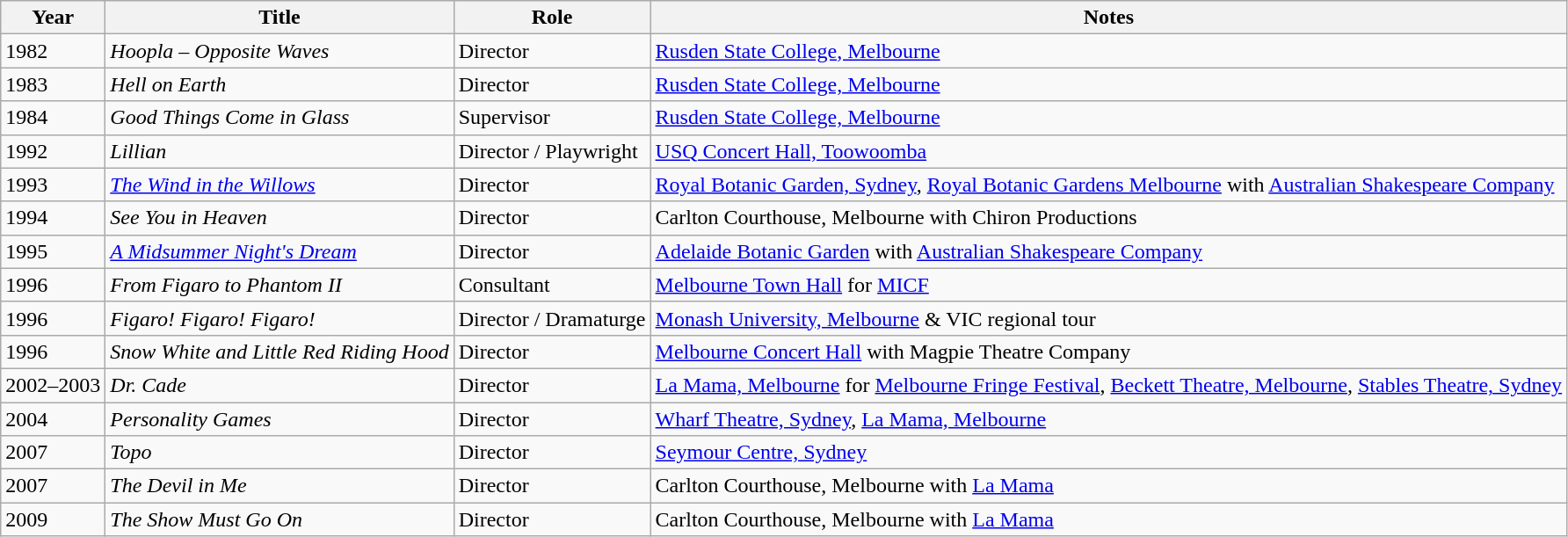<table class=wikitable>
<tr>
<th>Year</th>
<th>Title</th>
<th>Role</th>
<th>Notes</th>
</tr>
<tr>
<td>1982</td>
<td><em>Hoopla – Opposite Waves</em></td>
<td>Director</td>
<td><a href='#'>Rusden State College, Melbourne</a></td>
</tr>
<tr>
<td>1983</td>
<td><em>Hell on Earth</em></td>
<td>Director</td>
<td><a href='#'>Rusden State College, Melbourne</a></td>
</tr>
<tr>
<td>1984</td>
<td><em>Good Things Come in Glass</em></td>
<td>Supervisor</td>
<td><a href='#'>Rusden State College, Melbourne</a></td>
</tr>
<tr>
<td>1992</td>
<td><em>Lillian</em></td>
<td>Director / Playwright</td>
<td><a href='#'>USQ Concert Hall, Toowoomba</a></td>
</tr>
<tr>
<td>1993</td>
<td><em><a href='#'>The Wind in the Willows</a></em></td>
<td>Director</td>
<td><a href='#'>Royal Botanic Garden, Sydney</a>, <a href='#'>Royal Botanic Gardens Melbourne</a> with <a href='#'>Australian Shakespeare Company</a></td>
</tr>
<tr>
<td>1994</td>
<td><em>See You in Heaven</em></td>
<td>Director</td>
<td>Carlton Courthouse, Melbourne with Chiron Productions</td>
</tr>
<tr>
<td>1995</td>
<td><em><a href='#'>A Midsummer Night's Dream</a></em></td>
<td>Director</td>
<td><a href='#'>Adelaide Botanic Garden</a> with <a href='#'>Australian Shakespeare Company</a></td>
</tr>
<tr>
<td>1996</td>
<td><em>From Figaro to Phantom II</em></td>
<td>Consultant</td>
<td><a href='#'>Melbourne Town Hall</a> for <a href='#'>MICF</a></td>
</tr>
<tr>
<td>1996</td>
<td><em>Figaro! Figaro! Figaro!</em></td>
<td>Director / Dramaturge</td>
<td><a href='#'>Monash University, Melbourne</a> & VIC regional tour</td>
</tr>
<tr>
<td>1996</td>
<td><em>Snow White and Little Red Riding Hood</em></td>
<td>Director</td>
<td><a href='#'>Melbourne Concert Hall</a> with Magpie Theatre Company</td>
</tr>
<tr>
<td>2002–2003</td>
<td><em>Dr. Cade</em></td>
<td>Director</td>
<td><a href='#'>La Mama, Melbourne</a> for <a href='#'>Melbourne Fringe Festival</a>, <a href='#'>Beckett Theatre, Melbourne</a>, <a href='#'>Stables Theatre, Sydney</a></td>
</tr>
<tr>
<td>2004</td>
<td><em>Personality Games</em></td>
<td>Director</td>
<td><a href='#'>Wharf Theatre, Sydney</a>, <a href='#'>La Mama, Melbourne</a></td>
</tr>
<tr>
<td>2007</td>
<td><em>Topo</em></td>
<td>Director</td>
<td><a href='#'>Seymour Centre, Sydney</a></td>
</tr>
<tr>
<td>2007</td>
<td><em>The Devil in Me</em></td>
<td>Director</td>
<td>Carlton Courthouse, Melbourne with <a href='#'>La Mama</a></td>
</tr>
<tr>
<td>2009</td>
<td><em>The Show Must Go On</em></td>
<td>Director</td>
<td>Carlton Courthouse, Melbourne with <a href='#'>La Mama</a></td>
</tr>
</table>
